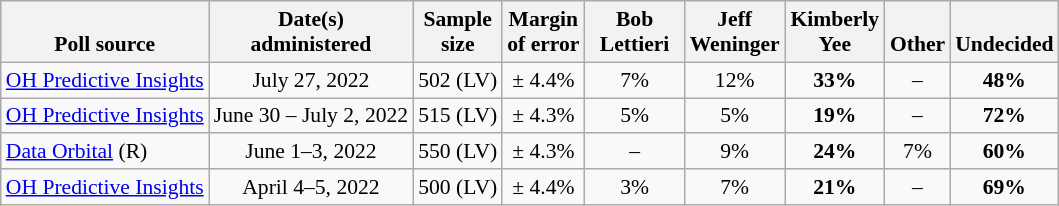<table class="wikitable" style="font-size:90%;text-align:center;">
<tr valign=bottom>
<th>Poll source</th>
<th>Date(s)<br>administered</th>
<th>Sample<br>size</th>
<th>Margin<br>of error</th>
<th style="width:60px;">Bob<br>Lettieri</th>
<th style="width:60px;">Jeff<br>Weninger</th>
<th style="width:60px;">Kimberly<br>Yee</th>
<th>Other</th>
<th>Undecided</th>
</tr>
<tr>
<td style="text-align:left;"><a href='#'>OH Predictive Insights</a></td>
<td>July 27, 2022</td>
<td>502 (LV)</td>
<td>± 4.4%</td>
<td>7%</td>
<td>12%</td>
<td><strong>33%</strong></td>
<td>–</td>
<td><strong>48%</strong></td>
</tr>
<tr>
<td style="text-align:left;"><a href='#'>OH Predictive Insights</a></td>
<td>June 30 – July 2, 2022</td>
<td>515 (LV)</td>
<td>± 4.3%</td>
<td>5%</td>
<td>5%</td>
<td><strong>19%</strong></td>
<td>–</td>
<td><strong>72%</strong></td>
</tr>
<tr>
<td style="text-align:left;"><a href='#'>Data Orbital</a> (R)</td>
<td>June 1–3, 2022</td>
<td>550 (LV)</td>
<td>± 4.3%</td>
<td>–</td>
<td>9%</td>
<td><strong>24%</strong></td>
<td>7%</td>
<td><strong>60%</strong></td>
</tr>
<tr>
<td style="text-align:left;"><a href='#'>OH Predictive Insights</a></td>
<td>April 4–5, 2022</td>
<td>500 (LV)</td>
<td>± 4.4%</td>
<td>3%</td>
<td>7%</td>
<td><strong>21%</strong></td>
<td>–</td>
<td><strong>69%</strong></td>
</tr>
</table>
